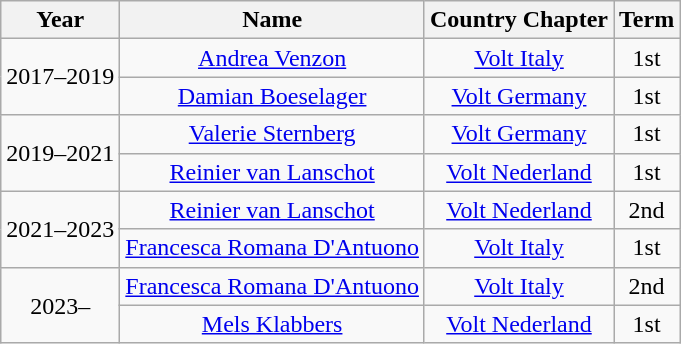<table class="wikitable mw-collapsible" style="text-align:center; border:1px #AAAAFF solid">
<tr>
<th>Year</th>
<th>Name</th>
<th>Country Chapter</th>
<th>Term</th>
</tr>
<tr>
<td rowspan="2">2017–2019</td>
<td><a href='#'>Andrea Venzon</a></td>
<td><a href='#'>Volt Italy</a></td>
<td>1st</td>
</tr>
<tr>
<td><a href='#'>Damian Boeselager</a></td>
<td><a href='#'>Volt Germany</a></td>
<td>1st</td>
</tr>
<tr>
<td rowspan="2">2019–2021</td>
<td><a href='#'>Valerie Sternberg</a></td>
<td><a href='#'>Volt Germany</a></td>
<td>1st</td>
</tr>
<tr>
<td><a href='#'>Reinier van Lanschot</a></td>
<td><a href='#'>Volt Nederland</a></td>
<td>1st</td>
</tr>
<tr>
<td rowspan="2">2021–2023</td>
<td><a href='#'>Reinier van Lanschot</a></td>
<td><a href='#'>Volt Nederland</a></td>
<td>2nd</td>
</tr>
<tr>
<td><a href='#'>Francesca Romana D'Antuono</a></td>
<td><a href='#'>Volt Italy</a></td>
<td>1st</td>
</tr>
<tr>
<td rowspan="2">2023–</td>
<td><a href='#'>Francesca Romana D'Antuono</a></td>
<td><a href='#'>Volt Italy</a></td>
<td>2nd</td>
</tr>
<tr>
<td><a href='#'>Mels Klabbers</a></td>
<td><a href='#'>Volt Nederland</a></td>
<td>1st</td>
</tr>
</table>
